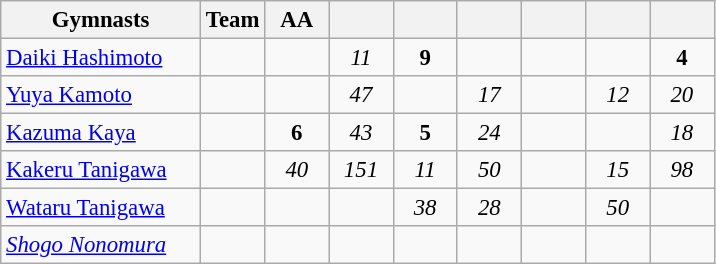<table class="wikitable sortable collapsible autocollapse plainrowheaders" style="text-align:center; font-size:95%;">
<tr>
<th width=28% class=unsortable>Gymnasts</th>
<th width=9% class=unsortable>Team</th>
<th width=9% class=unsortable>AA</th>
<th width=9% class=unsortable></th>
<th width=9% class=unsortable></th>
<th width=9% class=unsortable></th>
<th width=9% class=unsortable></th>
<th width=9% class=unsortable></th>
<th width=9% class=unsortable></th>
</tr>
<tr>
<td align=left><a href='#'>Daiki Hashimoto</a></td>
<td></td>
<td></td>
<td><em>11</em></td>
<td><strong>9</strong></td>
<td></td>
<td></td>
<td></td>
<td><strong>4</strong></td>
</tr>
<tr>
<td align=left><a href='#'>Yuya Kamoto</a></td>
<td></td>
<td></td>
<td><em>47</em></td>
<td></td>
<td><em>17</em></td>
<td></td>
<td><em>12</em></td>
<td><em>20</em></td>
</tr>
<tr>
<td align=left><a href='#'>Kazuma Kaya</a></td>
<td></td>
<td><strong>6</strong></td>
<td><em>43</em></td>
<td><strong>5</strong></td>
<td><em>24</em></td>
<td></td>
<td></td>
<td><em>18</em></td>
</tr>
<tr>
<td align=left><a href='#'>Kakeru Tanigawa</a></td>
<td></td>
<td><em>40</em></td>
<td><em>151</em></td>
<td><em>11</em></td>
<td><em>50</em></td>
<td></td>
<td><em>15</em></td>
<td><em>98</em></td>
</tr>
<tr>
<td align=left><a href='#'>Wataru Tanigawa</a></td>
<td></td>
<td></td>
<td></td>
<td><em>38</em></td>
<td><em>28</em></td>
<td></td>
<td><em>50</em></td>
<td></td>
</tr>
<tr>
<td align=left><em><a href='#'>Shogo Nonomura</a></em></td>
<td></td>
<td></td>
<td></td>
<td></td>
<td></td>
<td></td>
<td></td>
<td></td>
</tr>
</table>
